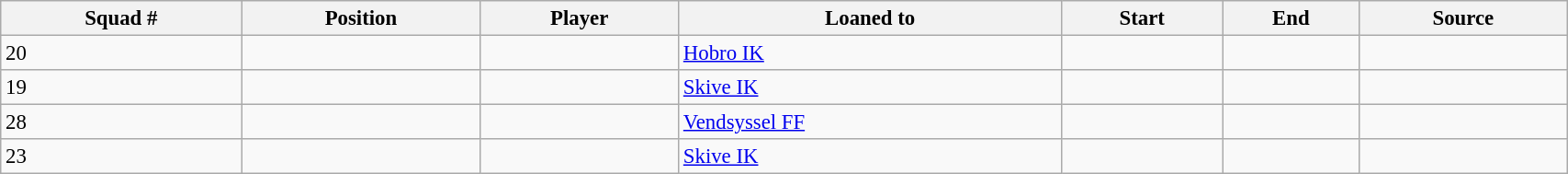<table class="wikitable sortable" style="width:90%; text-align:center; font-size:95%; text-align:left;">
<tr>
<th>Squad #</th>
<th>Position</th>
<th>Player</th>
<th>Loaned to</th>
<th>Start</th>
<th>End</th>
<th>Source</th>
</tr>
<tr>
<td>20</td>
<td></td>
<td></td>
<td> <a href='#'>Hobro IK</a></td>
<td></td>
<td></td>
<td></td>
</tr>
<tr>
<td>19</td>
<td></td>
<td></td>
<td> <a href='#'>Skive IK</a></td>
<td></td>
<td></td>
<td></td>
</tr>
<tr>
<td>28</td>
<td></td>
<td></td>
<td> <a href='#'>Vendsyssel FF</a></td>
<td></td>
<td></td>
<td></td>
</tr>
<tr>
<td>23</td>
<td></td>
<td></td>
<td> <a href='#'>Skive IK</a></td>
<td></td>
<td></td>
<td></td>
</tr>
</table>
